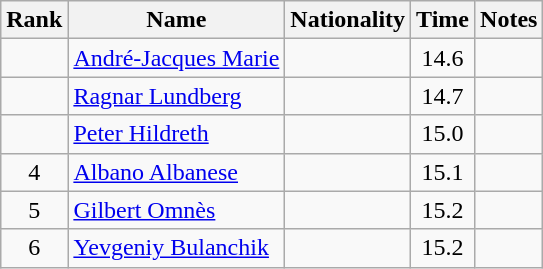<table class="wikitable sortable" style="text-align:center">
<tr>
<th>Rank</th>
<th>Name</th>
<th>Nationality</th>
<th>Time</th>
<th>Notes</th>
</tr>
<tr>
<td></td>
<td align=left><a href='#'>André-Jacques Marie</a></td>
<td align=left></td>
<td>14.6</td>
<td></td>
</tr>
<tr>
<td></td>
<td align=left><a href='#'>Ragnar Lundberg</a></td>
<td align=left></td>
<td>14.7</td>
<td></td>
</tr>
<tr>
<td></td>
<td align=left><a href='#'>Peter Hildreth</a></td>
<td align=left></td>
<td>15.0</td>
<td></td>
</tr>
<tr>
<td>4</td>
<td align=left><a href='#'>Albano Albanese</a></td>
<td align=left></td>
<td>15.1</td>
<td></td>
</tr>
<tr>
<td>5</td>
<td align=left><a href='#'>Gilbert Omnès</a></td>
<td align=left></td>
<td>15.2</td>
<td></td>
</tr>
<tr>
<td>6</td>
<td align=left><a href='#'>Yevgeniy Bulanchik</a></td>
<td align=left></td>
<td>15.2</td>
<td></td>
</tr>
</table>
